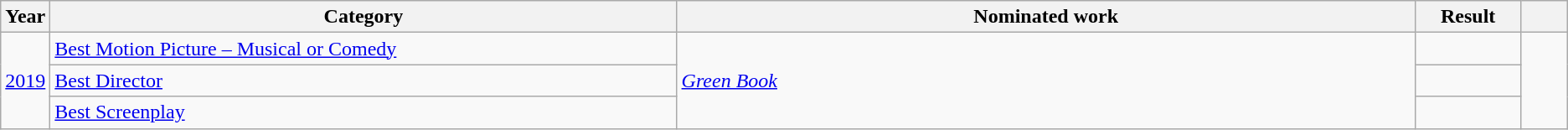<table class="wikitable sortable">
<tr>
<th scope="col" style="width:1em;">Year</th>
<th scope="col" style="width:33em;">Category</th>
<th scope="col" style="width:39em;">Nominated work</th>
<th scope="col" style="width:5em;">Result</th>
<th scope="col" style="width:2em;" class="unsortable"></th>
</tr>
<tr>
<td rowspan="3"><a href='#'>2019</a></td>
<td><a href='#'>Best Motion Picture – Musical or Comedy</a></td>
<td rowspan="3"><em><a href='#'>Green Book</a></em></td>
<td></td>
<td style="text-align:center;" rowspan="3"></td>
</tr>
<tr>
<td><a href='#'>Best Director</a></td>
<td></td>
</tr>
<tr>
<td><a href='#'>Best Screenplay</a></td>
<td></td>
</tr>
</table>
